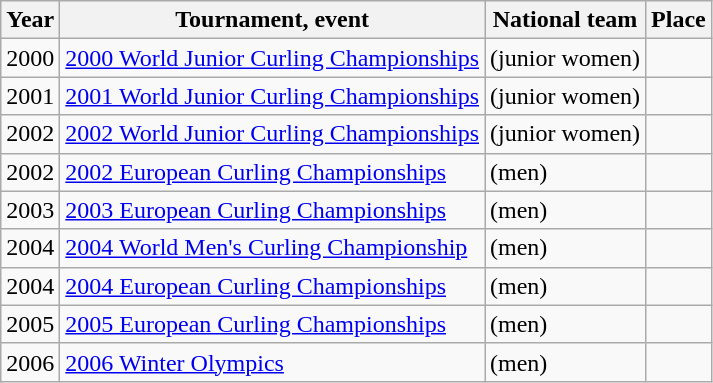<table class="wikitable">
<tr>
<th scope="col">Year</th>
<th scope="col">Tournament, event</th>
<th scope="col">National team</th>
<th scope="col">Place</th>
</tr>
<tr>
<td>2000</td>
<td><a href='#'>2000 World Junior Curling Championships</a></td>
<td> (junior women)</td>
<td></td>
</tr>
<tr>
<td>2001</td>
<td><a href='#'>2001 World Junior Curling Championships</a></td>
<td> (junior women)</td>
<td></td>
</tr>
<tr>
<td>2002</td>
<td><a href='#'>2002 World Junior Curling Championships</a></td>
<td> (junior women)</td>
<td></td>
</tr>
<tr>
<td>2002</td>
<td><a href='#'>2002 European Curling Championships</a></td>
<td> (men)</td>
<td></td>
</tr>
<tr>
<td>2003</td>
<td><a href='#'>2003 European Curling Championships</a></td>
<td> (men)</td>
<td></td>
</tr>
<tr>
<td>2004</td>
<td><a href='#'>2004 World Men's Curling Championship</a></td>
<td> (men)</td>
<td></td>
</tr>
<tr>
<td>2004</td>
<td><a href='#'>2004 European Curling Championships</a></td>
<td> (men)</td>
<td></td>
</tr>
<tr>
<td>2005</td>
<td><a href='#'>2005 European Curling Championships</a></td>
<td> (men)</td>
<td></td>
</tr>
<tr>
<td>2006</td>
<td><a href='#'>2006 Winter Olympics</a></td>
<td> (men)</td>
<td></td>
</tr>
</table>
